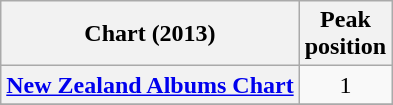<table class="wikitable sortable plainrowheaders">
<tr>
<th scope="col">Chart (2013)</th>
<th scope="col">Peak<br>position</th>
</tr>
<tr>
<th scope="row"><a href='#'>New Zealand Albums Chart</a></th>
<td style="text-align:center;">1</td>
</tr>
<tr>
</tr>
</table>
